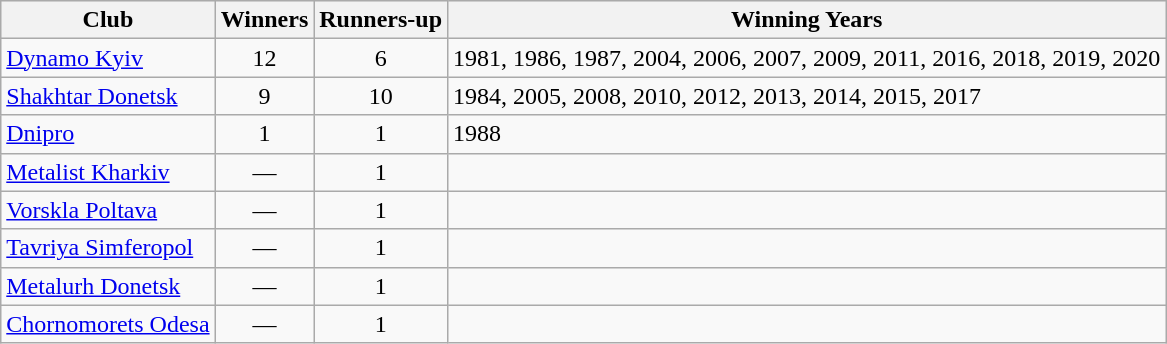<table class="wikitable sortable">
<tr style="background:#efefef;">
<th>Club</th>
<th>Winners</th>
<th>Runners-up</th>
<th>Winning Years</th>
</tr>
<tr>
<td><a href='#'>Dynamo Kyiv</a></td>
<td align=center>12</td>
<td align=center>6</td>
<td>1981, 1986, 1987, 2004, 2006, 2007, 2009, 2011, 2016, 2018, 2019, 2020</td>
</tr>
<tr>
<td><a href='#'>Shakhtar Donetsk</a></td>
<td align=center>9</td>
<td align=center>10</td>
<td>1984, 2005, 2008, 2010, 2012, 2013, 2014, 2015, 2017</td>
</tr>
<tr>
<td><a href='#'>Dnipro</a></td>
<td align=center>1</td>
<td align=center>1</td>
<td>1988</td>
</tr>
<tr>
<td><a href='#'>Metalist Kharkiv</a></td>
<td align=center>—</td>
<td align=center>1</td>
<td></td>
</tr>
<tr>
<td><a href='#'>Vorskla Poltava</a></td>
<td align=center>—</td>
<td align=center>1</td>
<td></td>
</tr>
<tr>
<td><a href='#'>Tavriya Simferopol</a></td>
<td align=center>—</td>
<td align=center>1</td>
<td></td>
</tr>
<tr>
<td><a href='#'>Metalurh Donetsk</a></td>
<td align=center>—</td>
<td align=center>1</td>
<td></td>
</tr>
<tr>
<td><a href='#'>Chornomorets Odesa</a></td>
<td align=center>—</td>
<td align=center>1</td>
<td></td>
</tr>
</table>
